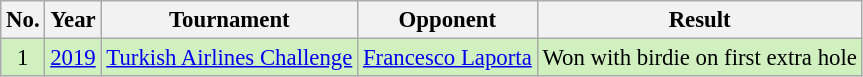<table class="wikitable" style="font-size:95%;">
<tr>
<th>No.</th>
<th>Year</th>
<th>Tournament</th>
<th>Opponent</th>
<th>Result</th>
</tr>
<tr style="background:#D0F0C0;">
<td align=center>1</td>
<td><a href='#'>2019</a></td>
<td><a href='#'>Turkish Airlines Challenge</a></td>
<td> <a href='#'>Francesco Laporta</a></td>
<td>Won with birdie on first extra hole</td>
</tr>
</table>
